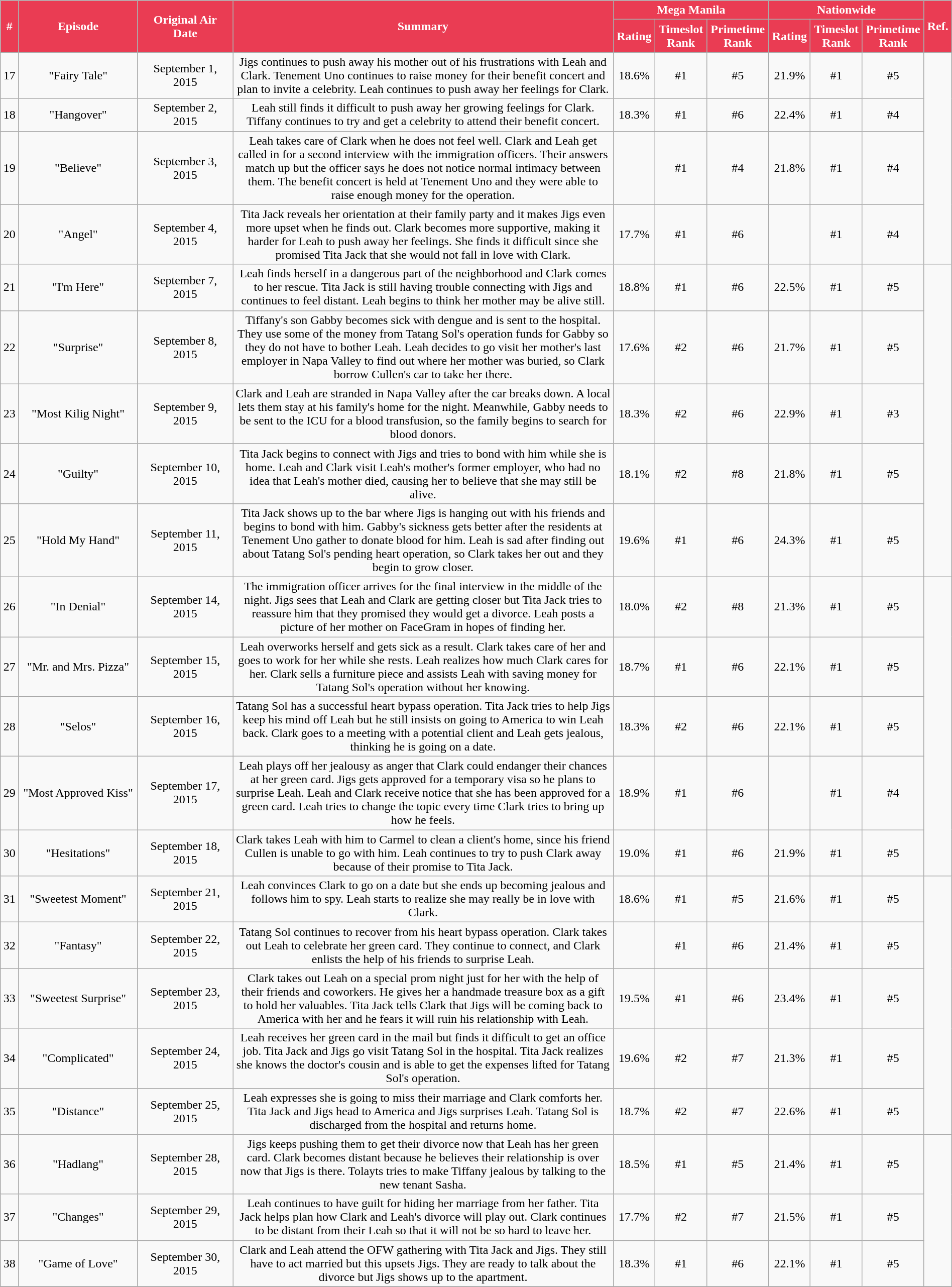<table class="wikitable" style="text-align:center; font-size:100%; line-height:18px;"  width="100%">
<tr>
<th style="background-color:#EA3C53; color:#ffffff;" rowspan="2">#</th>
<th style="background-color:#EA3C53; color:#ffffff;" rowspan="2">Episode</th>
<th style="background-color:#EA3C53; color:#ffffff;" rowspan="2" width="10%">Original Air Date</th>
<th style="background-color:#EA3C53; color:#ffffff;" rowspan="2" width="40%">Summary</th>
<th style="background-color:#EA3C53; color:#ffffff;" colspan="3">Mega Manila</th>
<th style="background-color:#EA3C53; color:#ffffff;" colspan="3">Nationwide</th>
<th style="background-color:#EA3C53; color:#ffffff;" rowspan="2">Ref.</th>
</tr>
<tr>
<th style="background-color:#EA3C53; color:#ffffff;">Rating</th>
<th style="background-color:#EA3C53; color:#ffffff;">Timeslot<br>Rank</th>
<th style="background-color:#EA3C53; color:#ffffff;">Primetime<br>Rank</th>
<th style="background-color:#EA3C53; color:#ffffff;">Rating</th>
<th style="background-color:#EA3C53; color:#ffffff;">Timeslot<br>Rank</th>
<th style="background-color:#EA3C53; color:#ffffff;">Primetime<br>Rank</th>
</tr>
<tr>
<td>17</td>
<td>"Fairy Tale"</td>
<td>September 1, 2015</td>
<td>Jigs continues to push away his mother out of his frustrations with Leah and Clark. Tenement Uno continues to raise money for their benefit concert and plan to invite a celebrity.  Leah continues to push away her feelings for Clark.</td>
<td>18.6%</td>
<td>#1</td>
<td>#5</td>
<td>21.9%</td>
<td>#1</td>
<td>#5</td>
<td rowspan="4"><br><br></td>
</tr>
<tr>
<td>18</td>
<td>"Hangover"</td>
<td>September 2, 2015</td>
<td>Leah still finds it difficult to push away her growing feelings for Clark.  Tiffany continues to try and get a celebrity to attend their benefit concert.</td>
<td>18.3%</td>
<td>#1</td>
<td>#6</td>
<td>22.4%</td>
<td>#1</td>
<td>#4</td>
</tr>
<tr>
<td>19</td>
<td>"Believe"</td>
<td>September 3, 2015</td>
<td>Leah takes care of Clark when he does not feel well. Clark and Leah get called in for a second interview with the immigration officers. Their answers match up but the officer says he does not notice normal intimacy between them. The benefit concert is held at Tenement Uno and they were able to raise enough money for the operation.</td>
<td></td>
<td>#1</td>
<td>#4</td>
<td>21.8%</td>
<td>#1</td>
<td>#4</td>
</tr>
<tr>
<td>20</td>
<td>"Angel"</td>
<td>September 4, 2015</td>
<td>Tita Jack reveals her orientation at their family party and it makes Jigs even more upset when he finds out. Clark becomes more supportive, making it harder for Leah to push away her feelings. She finds it difficult since she promised Tita Jack that she would not fall in love with Clark.</td>
<td>17.7%</td>
<td>#1</td>
<td>#6</td>
<td></td>
<td>#1</td>
<td>#4</td>
</tr>
<tr>
<td>21</td>
<td>"I'm Here"</td>
<td>September 7, 2015</td>
<td>Leah finds herself in a dangerous part of the neighborhood and Clark comes to her rescue. Tita Jack is still having trouble connecting with Jigs and continues to feel distant. Leah begins to think her mother may be alive still.</td>
<td>18.8%</td>
<td>#1</td>
<td>#6</td>
<td>22.5%</td>
<td>#1</td>
<td>#5</td>
<td rowspan="5"><br><br></td>
</tr>
<tr>
<td>22</td>
<td>"Surprise"</td>
<td>September 8, 2015</td>
<td>Tiffany's son Gabby becomes sick with dengue and is sent to the hospital. They use some of the money from Tatang Sol's operation funds for Gabby so they do not have to bother Leah. Leah decides to go visit her mother's last employer in Napa Valley to find out where her mother was buried, so Clark borrow Cullen's car to take her there.</td>
<td>17.6%</td>
<td>#2</td>
<td>#6</td>
<td>21.7%</td>
<td>#1</td>
<td>#5</td>
</tr>
<tr>
<td>23</td>
<td>"Most Kilig Night"</td>
<td>September 9, 2015</td>
<td>Clark and Leah are stranded in Napa Valley after the car breaks down. A local lets them stay at his family's home for the night. Meanwhile, Gabby needs to be sent to the ICU for a blood transfusion, so the family begins to search for blood donors.</td>
<td>18.3%</td>
<td>#2</td>
<td>#6</td>
<td>22.9%</td>
<td>#1</td>
<td>#3</td>
</tr>
<tr>
<td>24</td>
<td>"Guilty"</td>
<td>September 10, 2015</td>
<td>Tita Jack begins to connect with Jigs and tries to bond with him while she is home. Leah and Clark visit Leah's mother's former employer, who had no idea that Leah's mother died, causing her to believe that she may still be alive.</td>
<td>18.1%</td>
<td>#2</td>
<td>#8</td>
<td>21.8%</td>
<td>#1</td>
<td>#5</td>
</tr>
<tr>
<td>25</td>
<td>"Hold My Hand"</td>
<td>September 11, 2015</td>
<td>Tita Jack shows up to the bar where Jigs is hanging out with his friends and begins to bond with him. Gabby's sickness gets better after the residents at Tenement Uno gather to donate blood for him. Leah is sad after finding out about Tatang Sol's pending heart operation, so Clark takes her out and they begin to grow closer.</td>
<td>19.6%</td>
<td>#1</td>
<td>#6</td>
<td>24.3%</td>
<td>#1</td>
<td>#5</td>
</tr>
<tr>
<td>26</td>
<td>"In Denial"</td>
<td>September 14, 2015</td>
<td>The immigration officer arrives for the final interview in the middle of the night. Jigs sees that Leah and Clark are getting closer but Tita Jack tries to reassure him that they promised they would get a divorce. Leah posts a picture of her mother on FaceGram in hopes of finding her.</td>
<td>18.0%</td>
<td>#2</td>
<td>#8</td>
<td>21.3%</td>
<td>#1</td>
<td>#5</td>
<td rowspan="5"></td>
</tr>
<tr>
<td>27</td>
<td>"Mr. and Mrs. Pizza"</td>
<td>September 15, 2015</td>
<td>Leah overworks herself and gets sick as a result. Clark takes care of her and goes to work for her while she rests. Leah realizes how much Clark cares for her. Clark sells a furniture piece and assists Leah with saving money for Tatang Sol's operation without her knowing.</td>
<td>18.7%</td>
<td>#1</td>
<td>#6</td>
<td>22.1%</td>
<td>#1</td>
<td>#5</td>
</tr>
<tr>
<td>28</td>
<td>"Selos"</td>
<td>September 16, 2015</td>
<td>Tatang Sol has a successful heart bypass operation. Tita Jack tries to help Jigs keep his mind off Leah but he still insists on going to America to win Leah back. Clark goes to a meeting with a potential client and Leah gets jealous, thinking he is going on a date.</td>
<td>18.3%</td>
<td>#2</td>
<td>#6</td>
<td>22.1%</td>
<td>#1</td>
<td>#5</td>
</tr>
<tr>
<td>29</td>
<td>"Most Approved Kiss"</td>
<td>September 17, 2015</td>
<td>Leah plays off her jealousy as anger that Clark could endanger their chances at her green card. Jigs gets approved for a temporary visa so he plans to surprise Leah. Leah and Clark receive notice that she has been approved for a green card. Leah tries to change the topic every time Clark tries to bring up how he feels.</td>
<td>18.9%</td>
<td>#1</td>
<td>#6</td>
<td></td>
<td>#1</td>
<td>#4</td>
</tr>
<tr>
<td>30</td>
<td>"Hesitations"</td>
<td>September 18, 2015</td>
<td>Clark takes Leah with him to Carmel to clean a client's home, since his friend Cullen is unable to go with him. Leah continues to try to push Clark away because of their promise to Tita Jack.</td>
<td>19.0%</td>
<td>#1</td>
<td>#6</td>
<td>21.9%</td>
<td>#1</td>
<td>#5</td>
</tr>
<tr>
<td>31</td>
<td>"Sweetest Moment"</td>
<td>September 21, 2015</td>
<td>Leah convinces Clark to go on a date but she ends up becoming jealous and follows him to spy. Leah starts to realize she may really be in love with Clark.</td>
<td>18.6%</td>
<td>#1</td>
<td>#5</td>
<td>21.6%</td>
<td>#1</td>
<td>#5</td>
<td rowspan="5"><br><br></td>
</tr>
<tr>
<td>32</td>
<td>"Fantasy"</td>
<td>September 22, 2015</td>
<td>Tatang Sol continues to recover from his heart bypass operation. Clark takes out Leah to celebrate her green card. They continue to connect, and Clark enlists the help of his friends to surprise Leah.</td>
<td></td>
<td>#1</td>
<td>#6</td>
<td>21.4%</td>
<td>#1</td>
<td>#5</td>
</tr>
<tr>
<td>33</td>
<td>"Sweetest Surprise"</td>
<td>September 23, 2015</td>
<td>Clark takes out Leah on a special prom night just for her with the help of their friends and coworkers. He gives her a handmade treasure box as a gift to hold her valuables. Tita Jack tells Clark that Jigs will be coming back to America with her and he fears it will ruin his relationship with Leah.</td>
<td>19.5%</td>
<td>#1</td>
<td>#6</td>
<td>23.4%</td>
<td>#1</td>
<td>#5</td>
</tr>
<tr>
<td>34</td>
<td>"Complicated"</td>
<td>September 24, 2015</td>
<td>Leah receives her green card in the mail but finds it difficult to get an office job. Tita Jack and Jigs go visit Tatang Sol in the hospital. Tita Jack realizes she knows the doctor's cousin and is able to get the expenses lifted for Tatang Sol's operation.</td>
<td>19.6%</td>
<td>#2</td>
<td>#7</td>
<td>21.3%</td>
<td>#1</td>
<td>#5</td>
</tr>
<tr>
<td>35</td>
<td>"Distance"</td>
<td>September 25, 2015</td>
<td>Leah expresses she is going to miss their marriage and Clark comforts her. Tita Jack and Jigs head to America and Jigs surprises Leah. Tatang Sol is discharged from the hospital and returns home.</td>
<td>18.7%</td>
<td>#2</td>
<td>#7</td>
<td>22.6%</td>
<td>#1</td>
<td>#5</td>
</tr>
<tr>
<td>36</td>
<td>"Hadlang"</td>
<td>September 28, 2015</td>
<td>Jigs keeps pushing them to get their divorce now that Leah has her green card. Clark becomes distant because he believes their relationship is over now that Jigs is there. Tolayts tries to make Tiffany jealous by talking to the new tenant Sasha.</td>
<td>18.5%</td>
<td>#1</td>
<td>#5</td>
<td>21.4%</td>
<td>#1</td>
<td>#5</td>
<td rowspan="3"><br><br></td>
</tr>
<tr>
<td>37</td>
<td>"Changes"</td>
<td>September 29, 2015</td>
<td>Leah continues to have guilt for hiding her marriage from her father. Tita Jack helps plan how Clark and Leah's divorce will play out. Clark continues to be distant from their Leah so that it will not be so hard to leave her.</td>
<td>17.7%</td>
<td>#2</td>
<td>#7</td>
<td>21.5%</td>
<td>#1</td>
<td>#5</td>
</tr>
<tr>
<td>38</td>
<td>"Game of Love"</td>
<td>September 30, 2015</td>
<td>Clark and Leah attend the OFW gathering with Tita Jack and Jigs. They still have to act married but this upsets Jigs. They are ready to talk about the divorce but Jigs shows up to the apartment.</td>
<td>18.3%</td>
<td>#1</td>
<td>#6</td>
<td>22.1%</td>
<td>#1</td>
<td>#5</td>
</tr>
<tr>
</tr>
</table>
